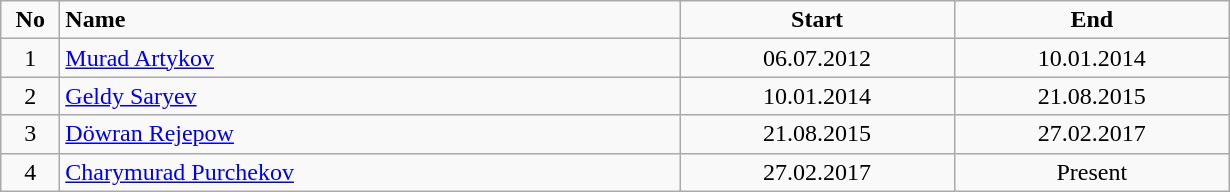<table class="wikitable" width="820">
<tr>
<td align="center" width="20"><strong>No</strong></td>
<td width="280"><strong>Name</strong></td>
<td align="center" width="120"><strong>Start</strong></td>
<td align="center" width="120"><strong>End</strong></td>
</tr>
<tr>
<td align="center">1</td>
<td><a href='#'>Murad Artykov</a></td>
<td align="center">06.07.2012</td>
<td align="center">10.01.2014</td>
</tr>
<tr>
<td align="center">2</td>
<td><a href='#'>Geldy Saryev</a></td>
<td align="center">10.01.2014</td>
<td align="center">21.08.2015</td>
</tr>
<tr>
<td align="center">3</td>
<td><a href='#'>Döwran Rejepow</a></td>
<td align="center">21.08.2015</td>
<td align="center">27.02.2017</td>
</tr>
<tr>
<td align="center">4</td>
<td><a href='#'>Charymurad Purchekov</a></td>
<td align="center">27.02.2017</td>
<td align="center">Present</td>
</tr>
</table>
